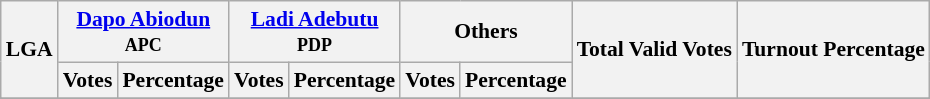<table class="wikitable sortable" style=" font-size: 90%">
<tr>
<th rowspan="2">LGA</th>
<th colspan="2"><a href='#'>Dapo Abiodun</a><br><small>APC</small></th>
<th colspan="2"><a href='#'>Ladi Adebutu</a><br><small>PDP</small></th>
<th colspan="2">Others</th>
<th rowspan="2">Total Valid Votes</th>
<th rowspan="2">Turnout Percentage</th>
</tr>
<tr>
<th>Votes</th>
<th>Percentage</th>
<th>Votes</th>
<th>Percentage</th>
<th>Votes</th>
<th>Percentage</th>
</tr>
<tr>
</tr>
<tr>
</tr>
<tr>
</tr>
<tr>
</tr>
<tr>
</tr>
<tr>
</tr>
<tr>
</tr>
<tr>
</tr>
<tr>
</tr>
<tr>
</tr>
<tr>
</tr>
<tr>
</tr>
<tr>
</tr>
<tr>
</tr>
<tr>
</tr>
<tr>
</tr>
<tr>
</tr>
<tr>
</tr>
<tr>
</tr>
<tr>
</tr>
<tr>
</tr>
<tr>
</tr>
<tr>
</tr>
</table>
